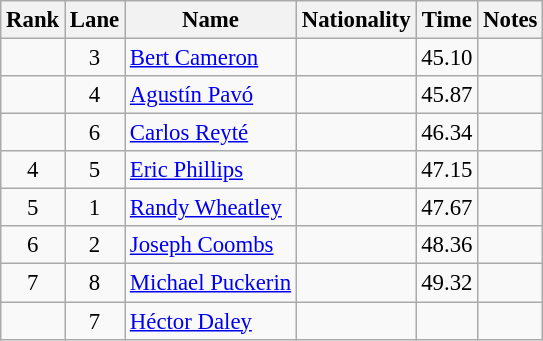<table class="wikitable sortable" style="text-align:center;font-size:95%">
<tr>
<th>Rank</th>
<th>Lane</th>
<th>Name</th>
<th>Nationality</th>
<th>Time</th>
<th>Notes</th>
</tr>
<tr>
<td></td>
<td>3</td>
<td align=left><a href='#'>Bert Cameron</a></td>
<td align=left></td>
<td>45.10</td>
<td></td>
</tr>
<tr>
<td></td>
<td>4</td>
<td align=left><a href='#'>Agustín Pavó</a></td>
<td align=left></td>
<td>45.87</td>
<td></td>
</tr>
<tr>
<td></td>
<td>6</td>
<td align=left><a href='#'>Carlos Reyté</a></td>
<td align=left></td>
<td>46.34</td>
<td></td>
</tr>
<tr>
<td>4</td>
<td>5</td>
<td align=left><a href='#'>Eric Phillips</a></td>
<td align=left></td>
<td>47.15</td>
<td></td>
</tr>
<tr>
<td>5</td>
<td>1</td>
<td align=left><a href='#'>Randy Wheatley</a></td>
<td align=left></td>
<td>47.67</td>
<td></td>
</tr>
<tr>
<td>6</td>
<td>2</td>
<td align=left><a href='#'>Joseph Coombs</a></td>
<td align=left></td>
<td>48.36</td>
<td></td>
</tr>
<tr>
<td>7</td>
<td>8</td>
<td align=left><a href='#'>Michael Puckerin</a></td>
<td align=left></td>
<td>49.32</td>
<td></td>
</tr>
<tr>
<td></td>
<td>7</td>
<td align=left><a href='#'>Héctor Daley</a></td>
<td align=left></td>
<td></td>
<td></td>
</tr>
</table>
